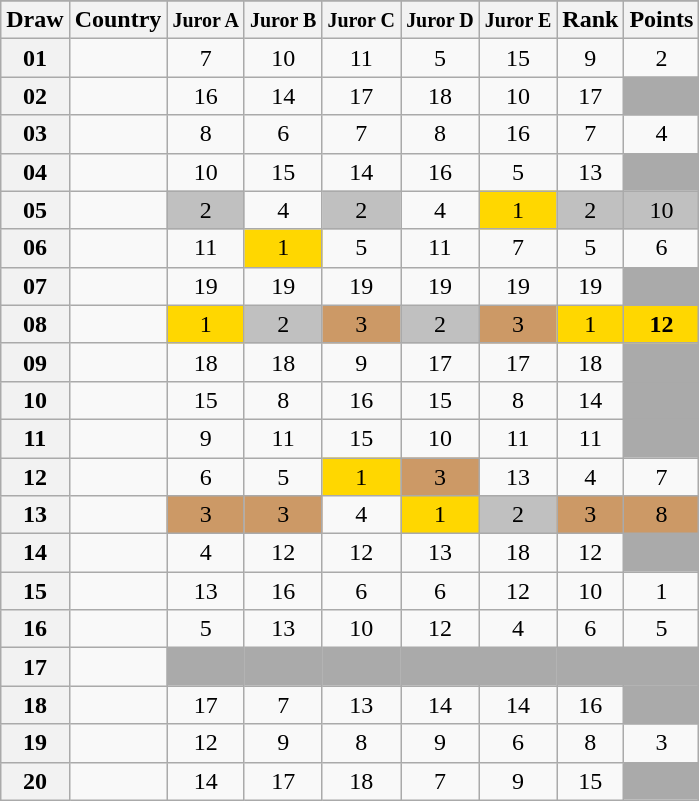<table class="sortable wikitable collapsible plainrowheaders" style="text-align:center;">
<tr>
</tr>
<tr>
<th scope="col">Draw</th>
<th scope="col">Country</th>
<th scope="col"><small>Juror A</small></th>
<th scope="col"><small>Juror B</small></th>
<th scope="col"><small>Juror C</small></th>
<th scope="col"><small>Juror D</small></th>
<th scope="col"><small>Juror E</small></th>
<th scope="col">Rank</th>
<th scope="col">Points</th>
</tr>
<tr>
<th scope="row" style="text-align:center;">01</th>
<td style="text-align:left;"></td>
<td>7</td>
<td>10</td>
<td>11</td>
<td>5</td>
<td>15</td>
<td>9</td>
<td>2</td>
</tr>
<tr>
<th scope="row" style="text-align:center;">02</th>
<td style="text-align:left;"></td>
<td>16</td>
<td>14</td>
<td>17</td>
<td>18</td>
<td>10</td>
<td>17</td>
<td style="background:#AAAAAA;"></td>
</tr>
<tr>
<th scope="row" style="text-align:center;">03</th>
<td style="text-align:left;"></td>
<td>8</td>
<td>6</td>
<td>7</td>
<td>8</td>
<td>16</td>
<td>7</td>
<td>4</td>
</tr>
<tr>
<th scope="row" style="text-align:center;">04</th>
<td style="text-align:left;"></td>
<td>10</td>
<td>15</td>
<td>14</td>
<td>16</td>
<td>5</td>
<td>13</td>
<td style="background:#AAAAAA;"></td>
</tr>
<tr>
<th scope="row" style="text-align:center;">05</th>
<td style="text-align:left;"></td>
<td style="background:silver;">2</td>
<td>4</td>
<td style="background:silver;">2</td>
<td>4</td>
<td style="background:gold;">1</td>
<td style="background:silver;">2</td>
<td style="background:silver;">10</td>
</tr>
<tr>
<th scope="row" style="text-align:center;">06</th>
<td style="text-align:left;"></td>
<td>11</td>
<td style="background:gold;">1</td>
<td>5</td>
<td>11</td>
<td>7</td>
<td>5</td>
<td>6</td>
</tr>
<tr>
<th scope="row" style="text-align:center;">07</th>
<td style="text-align:left;"></td>
<td>19</td>
<td>19</td>
<td>19</td>
<td>19</td>
<td>19</td>
<td>19</td>
<td style="background:#AAAAAA;"></td>
</tr>
<tr>
<th scope="row" style="text-align:center;">08</th>
<td style="text-align:left;"></td>
<td style="background:gold;">1</td>
<td style="background:silver;">2</td>
<td style="background:#CC9966;">3</td>
<td style="background:silver;">2</td>
<td style="background:#CC9966;">3</td>
<td style="background:gold;">1</td>
<td style="background:gold;"><strong>12</strong></td>
</tr>
<tr>
<th scope="row" style="text-align:center;">09</th>
<td style="text-align:left;"></td>
<td>18</td>
<td>18</td>
<td>9</td>
<td>17</td>
<td>17</td>
<td>18</td>
<td style="background:#AAAAAA;"></td>
</tr>
<tr>
<th scope="row" style="text-align:center;">10</th>
<td style="text-align:left;"></td>
<td>15</td>
<td>8</td>
<td>16</td>
<td>15</td>
<td>8</td>
<td>14</td>
<td style="background:#AAAAAA;"></td>
</tr>
<tr>
<th scope="row" style="text-align:center;">11</th>
<td style="text-align:left;"></td>
<td>9</td>
<td>11</td>
<td>15</td>
<td>10</td>
<td>11</td>
<td>11</td>
<td style="background:#AAAAAA;"></td>
</tr>
<tr>
<th scope="row" style="text-align:center;">12</th>
<td style="text-align:left;"></td>
<td>6</td>
<td>5</td>
<td style="background:gold;">1</td>
<td style="background:#CC9966;">3</td>
<td>13</td>
<td>4</td>
<td>7</td>
</tr>
<tr>
<th scope="row" style="text-align:center;">13</th>
<td style="text-align:left;"></td>
<td style="background:#CC9966;">3</td>
<td style="background:#CC9966;">3</td>
<td>4</td>
<td style="background:gold;">1</td>
<td style="background:silver;">2</td>
<td style="background:#CC9966;">3</td>
<td style="background:#CC9966;">8</td>
</tr>
<tr>
<th scope="row" style="text-align:center;">14</th>
<td style="text-align:left;"></td>
<td>4</td>
<td>12</td>
<td>12</td>
<td>13</td>
<td>18</td>
<td>12</td>
<td style="background:#AAAAAA;"></td>
</tr>
<tr>
<th scope="row" style="text-align:center;">15</th>
<td style="text-align:left;"></td>
<td>13</td>
<td>16</td>
<td>6</td>
<td>6</td>
<td>12</td>
<td>10</td>
<td>1</td>
</tr>
<tr>
<th scope="row" style="text-align:center;">16</th>
<td style="text-align:left;"></td>
<td>5</td>
<td>13</td>
<td>10</td>
<td>12</td>
<td>4</td>
<td>6</td>
<td>5</td>
</tr>
<tr class="sortbottom">
<th scope="row" style="text-align:center;">17</th>
<td style="text-align:left;"></td>
<td style="background:#AAAAAA;"></td>
<td style="background:#AAAAAA;"></td>
<td style="background:#AAAAAA;"></td>
<td style="background:#AAAAAA;"></td>
<td style="background:#AAAAAA;"></td>
<td style="background:#AAAAAA;"></td>
<td style="background:#AAAAAA;"></td>
</tr>
<tr>
<th scope="row" style="text-align:center;">18</th>
<td style="text-align:left;"></td>
<td>17</td>
<td>7</td>
<td>13</td>
<td>14</td>
<td>14</td>
<td>16</td>
<td style="background:#AAAAAA;"></td>
</tr>
<tr>
<th scope="row" style="text-align:center;">19</th>
<td style="text-align:left;"></td>
<td>12</td>
<td>9</td>
<td>8</td>
<td>9</td>
<td>6</td>
<td>8</td>
<td>3</td>
</tr>
<tr>
<th scope="row" style="text-align:center;">20</th>
<td style="text-align:left;"></td>
<td>14</td>
<td>17</td>
<td>18</td>
<td>7</td>
<td>9</td>
<td>15</td>
<td style="background:#AAAAAA;"></td>
</tr>
</table>
